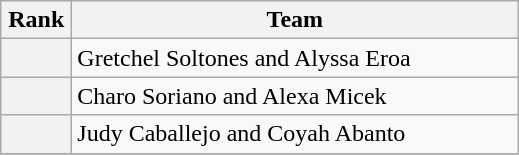<table class="wikitable" style="text-align: center;">
<tr>
<th width=40>Rank</th>
<th width=290>Team</th>
</tr>
<tr>
<th></th>
<td style="text-align:left;">Gretchel Soltones and Alyssa Eroa</td>
</tr>
<tr>
<th></th>
<td style="text-align:left;">Charo Soriano and Alexa Micek</td>
</tr>
<tr>
<th></th>
<td style="text-align:left;">Judy Caballejo and Coyah Abanto</td>
</tr>
<tr>
</tr>
</table>
